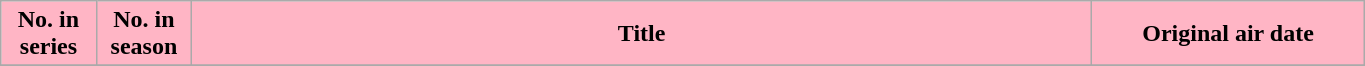<table class="wikitable plainrowheaders" style="width:72%;">
<tr>
<th scope="col" style="background-color: #FFB5C5; color: #000000;" width=7%>No. in<br>series</th>
<th scope="col" style="background-color: #FFB5C5; color: #000000;" width=7%>No. in<br>season</th>
<th scope="col" style="background-color: #FFB5C5; color: #000000;">Title</th>
<th scope="col" style="background-color: #FFB5C5; color: #000000;" width=20%>Original air date</th>
</tr>
<tr>
</tr>
</table>
